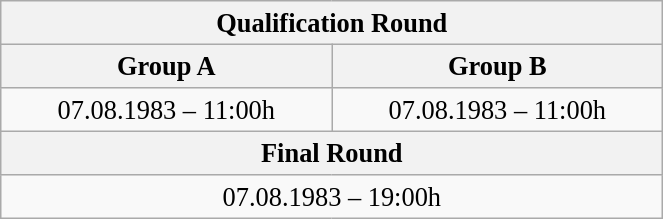<table class="wikitable" style=" text-align:center; font-size:110%;" width="35%">
<tr>
<th colspan="2">Qualification Round</th>
</tr>
<tr>
<th>Group A</th>
<th>Group B</th>
</tr>
<tr>
<td>07.08.1983 – 11:00h</td>
<td>07.08.1983 – 11:00h</td>
</tr>
<tr>
<th colspan="2">Final Round</th>
</tr>
<tr>
<td colspan="2">07.08.1983 – 19:00h</td>
</tr>
</table>
